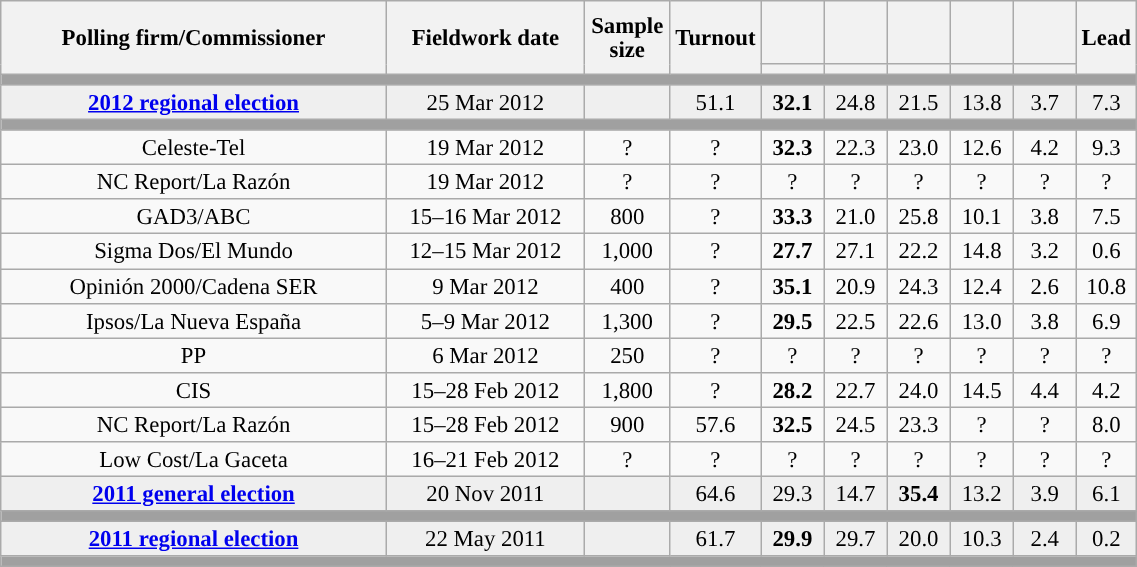<table class="wikitable collapsible collapsed" style="text-align:center; font-size:95%; line-height:16px;">
<tr style="height:42px;">
<th style="width:250px;" rowspan="2">Polling firm/Commissioner</th>
<th style="width:125px;" rowspan="2">Fieldwork date</th>
<th style="width:50px;" rowspan="2">Sample size</th>
<th style="width:45px;" rowspan="2">Turnout</th>
<th style="width:35px;"></th>
<th style="width:35px;"></th>
<th style="width:35px;"></th>
<th style="width:35px;"></th>
<th style="width:35px;"></th>
<th style="width:30px;" rowspan="2">Lead</th>
</tr>
<tr>
<th style="color:inherit;background:"></th>
<th style="color:inherit;background:"></th>
<th style="color:inherit;background:"></th>
<th style="color:inherit;background:"></th>
<th style="color:inherit;background:"></th>
</tr>
<tr>
<td colspan="10" style="background:#A0A0A0"></td>
</tr>
<tr style="background:#EFEFEF;">
<td><strong><a href='#'>2012 regional election</a></strong></td>
<td>25 Mar 2012</td>
<td></td>
<td>51.1</td>
<td><strong>32.1</strong><br></td>
<td>24.8<br></td>
<td>21.5<br></td>
<td>13.8<br></td>
<td>3.7<br></td>
<td style="background:">7.3</td>
</tr>
<tr>
<td colspan="10" style="background:#A0A0A0"></td>
</tr>
<tr>
<td>Celeste-Tel</td>
<td>19 Mar 2012</td>
<td>?</td>
<td>?</td>
<td><strong>32.3</strong><br></td>
<td>22.3<br></td>
<td>23.0<br></td>
<td>12.6<br></td>
<td>4.2<br></td>
<td style="background:">9.3</td>
</tr>
<tr>
<td>NC Report/La Razón</td>
<td>19 Mar 2012</td>
<td>?</td>
<td>?</td>
<td>?<br></td>
<td>?<br></td>
<td>?<br></td>
<td>?<br></td>
<td>?<br></td>
<td style="background:">?</td>
</tr>
<tr>
<td>GAD3/ABC</td>
<td>15–16 Mar 2012</td>
<td>800</td>
<td>?</td>
<td><strong>33.3</strong><br></td>
<td>21.0<br></td>
<td>25.8<br></td>
<td>10.1<br></td>
<td>3.8<br></td>
<td style="background:">7.5</td>
</tr>
<tr>
<td>Sigma Dos/El Mundo</td>
<td>12–15 Mar 2012</td>
<td>1,000</td>
<td>?</td>
<td><strong>27.7</strong><br></td>
<td>27.1<br></td>
<td>22.2<br></td>
<td>14.8<br></td>
<td>3.2<br></td>
<td style="background:">0.6</td>
</tr>
<tr>
<td>Opinión 2000/Cadena SER</td>
<td>9 Mar 2012</td>
<td>400</td>
<td>?</td>
<td><strong>35.1</strong><br></td>
<td>20.9<br></td>
<td>24.3<br></td>
<td>12.4<br></td>
<td>2.6<br></td>
<td style="background:">10.8</td>
</tr>
<tr>
<td>Ipsos/La Nueva España</td>
<td>5–9 Mar 2012</td>
<td>1,300</td>
<td>?</td>
<td><strong>29.5</strong><br></td>
<td>22.5<br></td>
<td>22.6<br></td>
<td>13.0<br></td>
<td>3.8<br></td>
<td style="background:">6.9</td>
</tr>
<tr>
<td>PP</td>
<td>6 Mar 2012</td>
<td>250</td>
<td>?</td>
<td>?<br></td>
<td>?<br></td>
<td>?<br></td>
<td>?<br></td>
<td>?<br></td>
<td style="background:">?</td>
</tr>
<tr>
<td>CIS</td>
<td>15–28 Feb 2012</td>
<td>1,800</td>
<td>?</td>
<td><strong>28.2</strong><br></td>
<td>22.7<br></td>
<td>24.0<br></td>
<td>14.5<br></td>
<td>4.4<br></td>
<td style="background:">4.2</td>
</tr>
<tr>
<td>NC Report/La Razón</td>
<td>15–28 Feb 2012</td>
<td>900</td>
<td>57.6</td>
<td><strong>32.5</strong><br></td>
<td>24.5<br></td>
<td>23.3<br></td>
<td>?<br></td>
<td>?<br></td>
<td style="background:">8.0</td>
</tr>
<tr>
<td>Low Cost/La Gaceta</td>
<td>16–21 Feb 2012</td>
<td>?</td>
<td>?</td>
<td>?<br></td>
<td>?<br></td>
<td>?<br></td>
<td>?<br></td>
<td>?<br></td>
<td style="background:">?</td>
</tr>
<tr style="background:#EFEFEF;">
<td><strong><a href='#'>2011 general election</a></strong></td>
<td>20 Nov 2011</td>
<td></td>
<td>64.6</td>
<td>29.3</td>
<td>14.7</td>
<td><strong>35.4</strong></td>
<td>13.2</td>
<td>3.9</td>
<td style="background:">6.1</td>
</tr>
<tr>
<td colspan="10" style="background:#A0A0A0"></td>
</tr>
<tr style="background:#EFEFEF;">
<td><strong><a href='#'>2011 regional election</a></strong></td>
<td>22 May 2011</td>
<td></td>
<td>61.7</td>
<td><strong>29.9</strong><br></td>
<td>29.7<br></td>
<td>20.0<br></td>
<td>10.3<br></td>
<td>2.4<br></td>
<td style="background:">0.2</td>
</tr>
<tr>
<td colspan="10" style="background:#A0A0A0"></td>
</tr>
</table>
